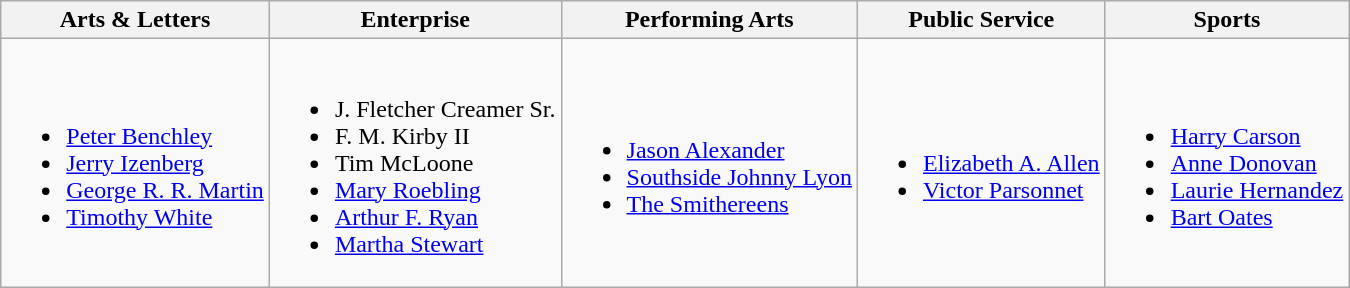<table class="wikitable">
<tr>
<th>Arts & Letters</th>
<th>Enterprise</th>
<th>Performing Arts</th>
<th>Public Service</th>
<th>Sports</th>
</tr>
<tr>
<td><br><ul><li><a href='#'>Peter Benchley</a></li><li><a href='#'>Jerry Izenberg</a></li><li><a href='#'>George R. R. Martin</a></li><li><a href='#'>Timothy White</a></li></ul></td>
<td><br><ul><li>J. Fletcher Creamer Sr.</li><li>F. M. Kirby II</li><li>Tim McLoone</li><li><a href='#'>Mary Roebling</a></li><li><a href='#'>Arthur F. Ryan</a></li><li><a href='#'>Martha Stewart</a></li></ul></td>
<td><br><ul><li><a href='#'>Jason Alexander</a></li><li><a href='#'>Southside Johnny Lyon</a></li><li><a href='#'>The Smithereens</a></li></ul></td>
<td><br><ul><li><a href='#'>Elizabeth A. Allen</a></li><li><a href='#'>Victor Parsonnet</a></li></ul></td>
<td><br><ul><li><a href='#'>Harry Carson</a></li><li><a href='#'>Anne Donovan</a></li><li><a href='#'>Laurie Hernandez</a></li><li><a href='#'>Bart Oates</a></li></ul></td>
</tr>
</table>
